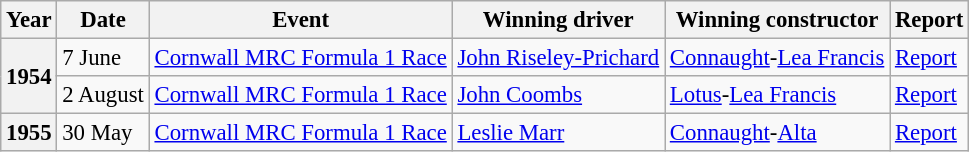<table class="wikitable" style="font-size:95%">
<tr>
<th>Year</th>
<th>Date</th>
<th>Event</th>
<th>Winning driver</th>
<th>Winning constructor</th>
<th>Report</th>
</tr>
<tr>
<th rowspan="2">1954</th>
<td>7 June</td>
<td><a href='#'>Cornwall MRC Formula 1 Race</a></td>
<td> <a href='#'>John Riseley-Prichard</a></td>
<td><a href='#'>Connaught</a>-<a href='#'>Lea Francis</a></td>
<td><a href='#'>Report</a></td>
</tr>
<tr>
<td>2 August</td>
<td><a href='#'>Cornwall MRC Formula 1 Race</a></td>
<td> <a href='#'>John Coombs</a></td>
<td><a href='#'>Lotus</a>-<a href='#'>Lea Francis</a></td>
<td><a href='#'>Report</a></td>
</tr>
<tr>
<th>1955</th>
<td>30 May</td>
<td><a href='#'>Cornwall MRC Formula 1 Race</a></td>
<td> <a href='#'>Leslie Marr</a></td>
<td><a href='#'>Connaught</a>-<a href='#'>Alta</a></td>
<td><a href='#'>Report</a></td>
</tr>
</table>
